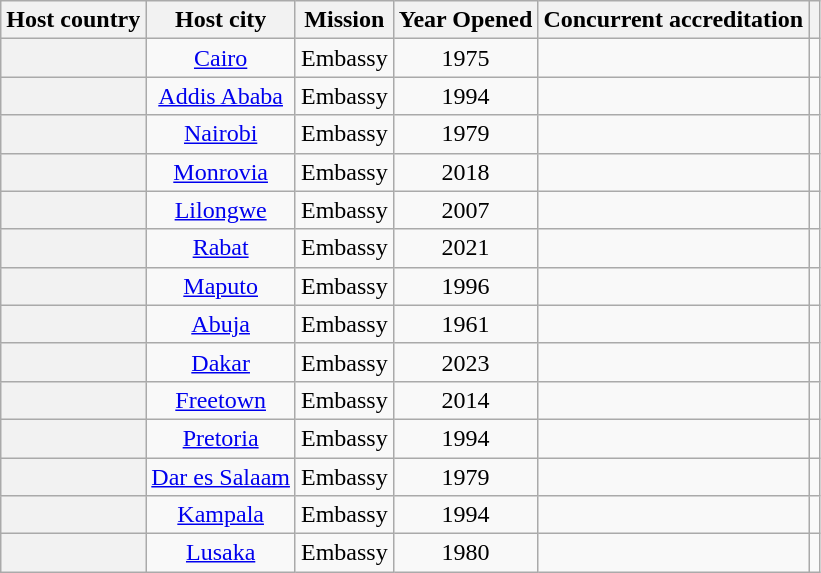<table class="wikitable plainrowheaders" style="text-align:center;">
<tr>
<th scope="col">Host country</th>
<th scope="col">Host city</th>
<th scope="col">Mission</th>
<th scope="col">Year Opened</th>
<th scope="col">Concurrent accreditation</th>
<th scope="col"></th>
</tr>
<tr>
<th scope="row"></th>
<td><a href='#'>Cairo</a></td>
<td>Embassy</td>
<td>1975</td>
<td></td>
<td></td>
</tr>
<tr>
<th scope="row"></th>
<td><a href='#'>Addis Ababa</a></td>
<td>Embassy</td>
<td>1994</td>
<td></td>
<td></td>
</tr>
<tr>
<th scope="row"></th>
<td><a href='#'>Nairobi</a></td>
<td>Embassy</td>
<td>1979</td>
<td></td>
<td></td>
</tr>
<tr>
<th scope="row"></th>
<td><a href='#'>Monrovia</a></td>
<td>Embassy</td>
<td>2018</td>
<td></td>
<td></td>
</tr>
<tr>
<th scope="row"></th>
<td><a href='#'>Lilongwe</a></td>
<td>Embassy</td>
<td>2007</td>
<td></td>
<td></td>
</tr>
<tr>
<th scope="row"></th>
<td><a href='#'>Rabat</a></td>
<td>Embassy</td>
<td>2021</td>
<td></td>
<td></td>
</tr>
<tr>
<th scope="row"></th>
<td><a href='#'>Maputo</a></td>
<td>Embassy</td>
<td>1996</td>
<td></td>
<td></td>
</tr>
<tr>
<th scope="row"></th>
<td><a href='#'>Abuja</a></td>
<td>Embassy</td>
<td>1961 </td>
<td></td>
<td></td>
</tr>
<tr>
<th scope="row"></th>
<td><a href='#'>Dakar</a></td>
<td>Embassy</td>
<td>2023</td>
<td></td>
<td></td>
</tr>
<tr>
<th scope="row"></th>
<td><a href='#'>Freetown</a></td>
<td>Embassy</td>
<td>2014</td>
<td></td>
<td></td>
</tr>
<tr>
<th scope="row"></th>
<td><a href='#'>Pretoria</a></td>
<td>Embassy</td>
<td>1994</td>
<td></td>
<td></td>
</tr>
<tr>
<th scope="row"></th>
<td><a href='#'>Dar es Salaam</a></td>
<td>Embassy</td>
<td>1979</td>
<td></td>
<td></td>
</tr>
<tr>
<th scope="row"></th>
<td><a href='#'>Kampala</a></td>
<td>Embassy</td>
<td>1994</td>
<td></td>
<td></td>
</tr>
<tr>
<th scope="row"></th>
<td><a href='#'>Lusaka</a></td>
<td>Embassy</td>
<td>1980</td>
<td></td>
<td></td>
</tr>
</table>
